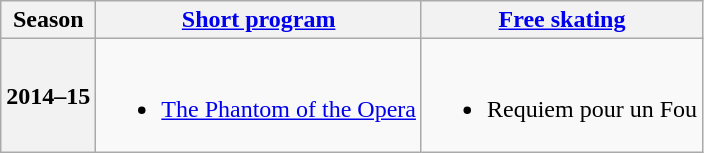<table class=wikitable style=text-align:center>
<tr>
<th>Season</th>
<th><a href='#'>Short program</a></th>
<th><a href='#'>Free skating</a></th>
</tr>
<tr>
<th>2014–15</th>
<td><br><ul><li><a href='#'>The Phantom of the Opera</a> <br></li></ul></td>
<td><br><ul><li>Requiem pour un Fou <br></li></ul></td>
</tr>
</table>
